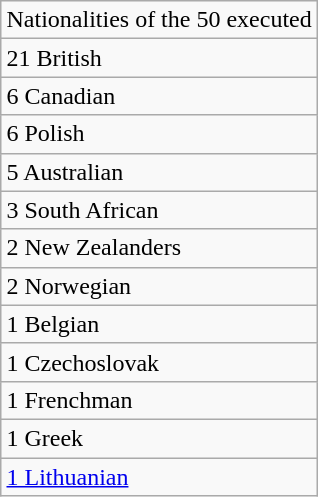<table class="wikitable" align="right">
<tr>
<td>Nationalities of the 50 executed</td>
</tr>
<tr>
<td> 21 British</td>
</tr>
<tr>
<td> 6 Canadian</td>
</tr>
<tr>
<td> 6 Polish</td>
</tr>
<tr>
<td> 5 Australian</td>
</tr>
<tr>
<td> 3 South African</td>
</tr>
<tr>
<td> 2 New Zealanders</td>
</tr>
<tr>
<td> 2 Norwegian</td>
</tr>
<tr>
<td> 1 Belgian</td>
</tr>
<tr>
<td> 1 Czechoslovak</td>
</tr>
<tr>
<td> 1 Frenchman</td>
</tr>
<tr>
<td> 1 Greek</td>
</tr>
<tr>
<td> <a href='#'>1 Lithuanian</a></td>
</tr>
</table>
